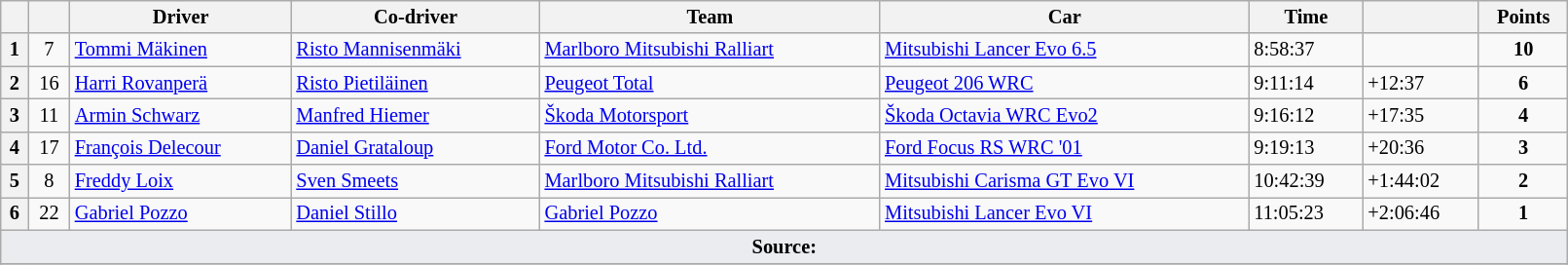<table class="wikitable" width=85% style="font-size: 85%;">
<tr>
<th></th>
<th></th>
<th>Driver</th>
<th>Co-driver</th>
<th>Team</th>
<th>Car</th>
<th>Time</th>
<th></th>
<th>Points</th>
</tr>
<tr>
<th>1</th>
<td align="center">7</td>
<td> <a href='#'>Tommi Mäkinen</a></td>
<td> <a href='#'>Risto Mannisenmäki</a></td>
<td> <a href='#'>Marlboro Mitsubishi Ralliart</a></td>
<td><a href='#'>Mitsubishi Lancer Evo 6.5</a></td>
<td>8:58:37</td>
<td></td>
<td align="center"><strong>10</strong></td>
</tr>
<tr>
<th>2</th>
<td align="center">16</td>
<td> <a href='#'>Harri Rovanperä</a></td>
<td> <a href='#'>Risto Pietiläinen</a></td>
<td> <a href='#'>Peugeot Total</a></td>
<td><a href='#'>Peugeot 206 WRC</a></td>
<td>9:11:14</td>
<td>+12:37</td>
<td align="center"><strong>6</strong></td>
</tr>
<tr>
<th>3</th>
<td align="center">11</td>
<td> <a href='#'>Armin Schwarz</a></td>
<td> <a href='#'>Manfred Hiemer</a></td>
<td> <a href='#'>Škoda Motorsport</a></td>
<td><a href='#'>Škoda Octavia WRC Evo2</a></td>
<td>9:16:12</td>
<td>+17:35</td>
<td align="center"><strong>4</strong></td>
</tr>
<tr>
<th>4</th>
<td align="center">17</td>
<td> <a href='#'>François Delecour</a></td>
<td> <a href='#'>Daniel Grataloup</a></td>
<td> <a href='#'>Ford Motor Co. Ltd.</a></td>
<td><a href='#'>Ford Focus RS WRC '01</a></td>
<td>9:19:13</td>
<td>+20:36</td>
<td align="center"><strong>3</strong></td>
</tr>
<tr>
<th>5</th>
<td align="center">8</td>
<td> <a href='#'>Freddy Loix</a></td>
<td> <a href='#'>Sven Smeets</a></td>
<td> <a href='#'>Marlboro Mitsubishi Ralliart</a></td>
<td><a href='#'>Mitsubishi Carisma GT Evo VI</a></td>
<td>10:42:39</td>
<td>+1:44:02</td>
<td align="center"><strong>2</strong></td>
</tr>
<tr>
<th>6</th>
<td align="center">22</td>
<td> <a href='#'>Gabriel Pozzo</a></td>
<td> <a href='#'>Daniel Stillo</a></td>
<td> <a href='#'>Gabriel Pozzo</a></td>
<td><a href='#'>Mitsubishi Lancer Evo VI</a></td>
<td>11:05:23</td>
<td>+2:06:46</td>
<td align="center"><strong>1</strong></td>
</tr>
<tr>
<td style="background-color:#EAECF0; text-align:center" colspan="9"><strong>Source:</strong></td>
</tr>
<tr>
</tr>
</table>
